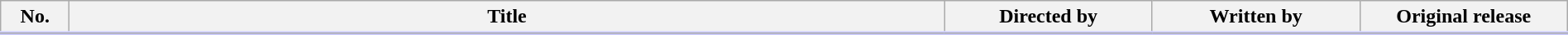<table class="wikitable" style="width:100%; margin:auto; background:#FFF;">
<tr style="border-bottom: 3px solid #CCF;">
<th style="width:3em;">No.</th>
<th>Title</th>
<th style="width:10em;">Directed by</th>
<th style="width:10em;">Written by</th>
<th style="width:10em;">Original release</th>
</tr>
<tr>
</tr>
</table>
